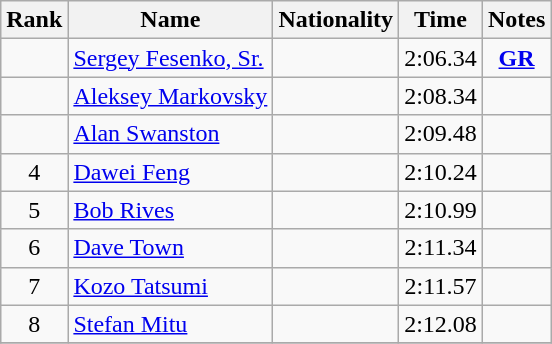<table class="wikitable sortable" style="text-align:center">
<tr>
<th>Rank</th>
<th>Name</th>
<th>Nationality</th>
<th>Time</th>
<th>Notes</th>
</tr>
<tr>
<td></td>
<td align="left"><a href='#'>Sergey Fesenko, Sr.</a></td>
<td align="left"></td>
<td>2:06.34</td>
<td><strong><a href='#'>GR</a></strong></td>
</tr>
<tr>
<td></td>
<td align="left"><a href='#'>Aleksey Markovsky</a></td>
<td align="left"></td>
<td>2:08.34</td>
<td></td>
</tr>
<tr>
<td></td>
<td align="left"><a href='#'>Alan Swanston</a></td>
<td align="left"></td>
<td>2:09.48</td>
<td></td>
</tr>
<tr>
<td>4</td>
<td align="left"><a href='#'>Dawei Feng</a></td>
<td align="left"></td>
<td>2:10.24</td>
<td></td>
</tr>
<tr>
<td>5</td>
<td align="left"><a href='#'>Bob Rives</a></td>
<td align="left"></td>
<td>2:10.99</td>
<td></td>
</tr>
<tr>
<td>6</td>
<td align="left"><a href='#'>Dave Town</a></td>
<td align="left"></td>
<td>2:11.34</td>
<td></td>
</tr>
<tr>
<td>7</td>
<td align="left"><a href='#'>Kozo Tatsumi</a></td>
<td align="left"></td>
<td>2:11.57</td>
<td></td>
</tr>
<tr>
<td>8</td>
<td align="left"><a href='#'>Stefan Mitu</a></td>
<td align="left"></td>
<td>2:12.08</td>
<td></td>
</tr>
<tr>
</tr>
</table>
